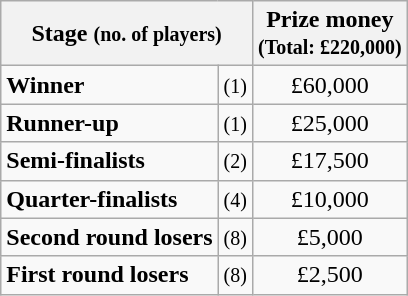<table class="wikitable">
<tr>
<th colspan="2">Stage <small>(no. of players)</small></th>
<th>Prize money<br><small>(Total: £220,000)</small></th>
</tr>
<tr>
<td><strong>Winner</strong></td>
<td align="center"><small>(1)</small></td>
<td align="center">£60,000</td>
</tr>
<tr>
<td><strong>Runner-up</strong></td>
<td align="center"><small>(1)</small></td>
<td align="center">£25,000</td>
</tr>
<tr>
<td><strong>Semi-finalists</strong></td>
<td align="center"><small>(2)</small></td>
<td align="center">£17,500</td>
</tr>
<tr>
<td><strong>Quarter-finalists</strong></td>
<td align="center"><small>(4)</small></td>
<td align="center">£10,000</td>
</tr>
<tr>
<td><strong>Second round losers</strong></td>
<td align="center"><small>(8)</small></td>
<td align="center">£5,000</td>
</tr>
<tr>
<td><strong>First round losers</strong></td>
<td align="center"><small>(8)</small></td>
<td align="center">£2,500</td>
</tr>
</table>
